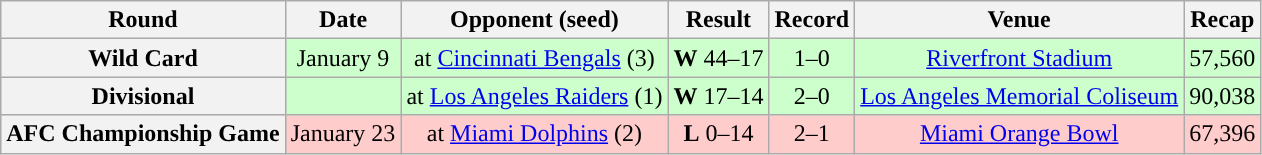<table class="wikitable" style="text-align:center">
<tr>
<th>Round</th>
<th>Date</th>
<th>Opponent (seed)</th>
<th>Result</th>
<th>Record</th>
<th>Venue</th>
<th>Recap</th>
</tr>
<tr style="background:#cfc">
<th>Wild Card</th>
<td>January 9</td>
<td>at <a href='#'>Cincinnati Bengals</a> (3)</td>
<td><strong>W</strong> 44–17</td>
<td>1–0</td>
<td><a href='#'>Riverfront Stadium</a></td>
<td>57,560</td>
</tr>
<tr style="background:#cfc">
<th>Divisional</th>
<td></td>
<td>at <a href='#'>Los Angeles Raiders</a> (1)</td>
<td><strong>W</strong> 17–14</td>
<td>2–0</td>
<td><a href='#'>Los Angeles Memorial Coliseum</a></td>
<td>90,038</td>
</tr>
<tr style="background:#fcc">
<th>AFC Championship Game</th>
<td>January 23</td>
<td>at <a href='#'>Miami Dolphins</a> (2)</td>
<td><strong>L</strong> 0–14</td>
<td>2–1</td>
<td><a href='#'>Miami Orange Bowl</a></td>
<td>67,396</td>
</tr>
</table>
